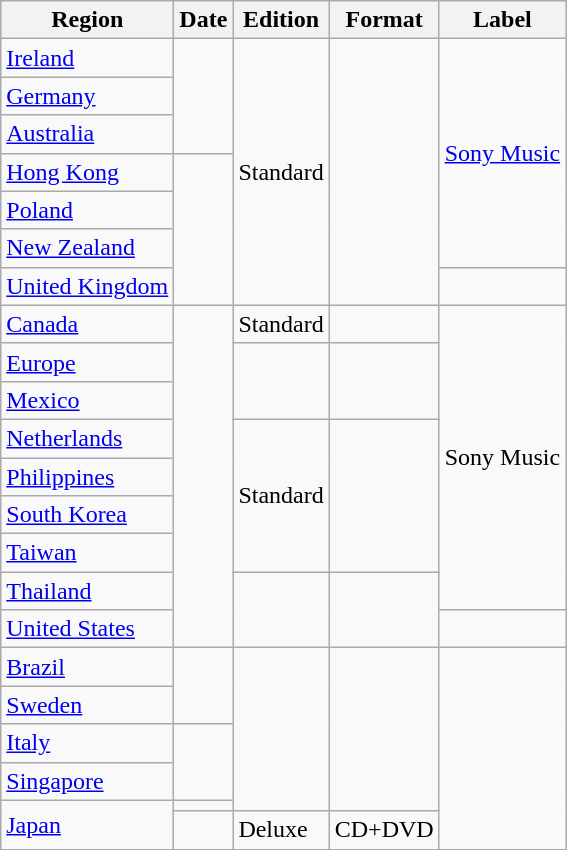<table class="wikitable">
<tr>
<th>Region</th>
<th>Date</th>
<th>Edition</th>
<th>Format</th>
<th>Label</th>
</tr>
<tr>
<td><a href='#'>Ireland</a></td>
<td rowspan="3"></td>
<td rowspan="7">Standard</td>
<td rowspan="7"></td>
<td rowspan="6"><a href='#'>Sony Music</a></td>
</tr>
<tr>
<td><a href='#'>Germany</a></td>
</tr>
<tr>
<td><a href='#'>Australia</a></td>
</tr>
<tr>
<td><a href='#'>Hong Kong</a></td>
<td rowspan="4"></td>
</tr>
<tr>
<td><a href='#'>Poland</a></td>
</tr>
<tr>
<td><a href='#'>New Zealand</a></td>
</tr>
<tr>
<td><a href='#'>United Kingdom</a></td>
<td></td>
</tr>
<tr>
<td><a href='#'>Canada</a></td>
<td rowspan="9"></td>
<td>Standard</td>
<td></td>
<td rowspan="8">Sony Music</td>
</tr>
<tr>
<td><a href='#'>Europe</a></td>
<td rowspan="2"></td>
<td rowspan="2"></td>
</tr>
<tr>
<td><a href='#'>Mexico</a></td>
</tr>
<tr>
<td><a href='#'>Netherlands</a></td>
<td rowspan="4">Standard</td>
<td rowspan="4"></td>
</tr>
<tr>
<td><a href='#'>Philippines</a></td>
</tr>
<tr>
<td><a href='#'>South Korea</a></td>
</tr>
<tr>
<td><a href='#'>Taiwan</a></td>
</tr>
<tr>
<td><a href='#'>Thailand</a></td>
<td rowspan="2"></td>
<td rowspan="2"></td>
</tr>
<tr>
<td><a href='#'>United States</a></td>
<td></td>
</tr>
<tr>
<td><a href='#'>Brazil</a></td>
<td rowspan="2"></td>
<td rowspan="5"></td>
<td rowspan="5"></td>
<td rowspan="6"></td>
</tr>
<tr>
<td><a href='#'>Sweden</a></td>
</tr>
<tr>
<td><a href='#'>Italy</a></td>
<td rowspan="2"></td>
</tr>
<tr>
<td><a href='#'>Singapore</a></td>
</tr>
<tr>
<td rowspan="2"><a href='#'>Japan</a></td>
<td></td>
</tr>
<tr>
<td></td>
<td>Deluxe</td>
<td>CD+DVD</td>
</tr>
</table>
